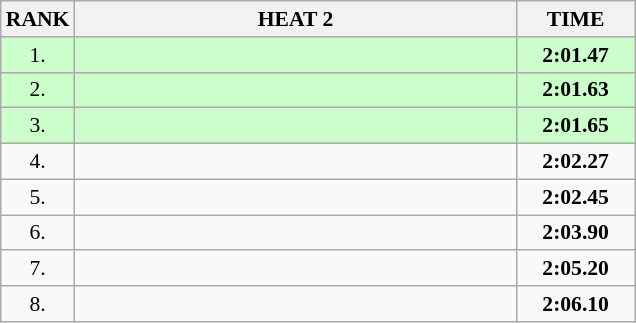<table class="wikitable" style="border-collapse: collapse; font-size: 90%;">
<tr>
<th>RANK</th>
<th style="width: 20em">HEAT 2</th>
<th style="width: 5em">TIME</th>
</tr>
<tr style="background:#ccffcc;">
<td align="center">1.</td>
<td></td>
<td align="center"><strong>2:01.47</strong></td>
</tr>
<tr style="background:#ccffcc;">
<td align="center">2.</td>
<td></td>
<td align="center"><strong>2:01.63</strong></td>
</tr>
<tr style="background:#ccffcc;">
<td align="center">3.</td>
<td></td>
<td align="center"><strong>2:01.65</strong></td>
</tr>
<tr>
<td align="center">4.</td>
<td></td>
<td align="center"><strong>2:02.27</strong></td>
</tr>
<tr>
<td align="center">5.</td>
<td></td>
<td align="center"><strong>2:02.45</strong></td>
</tr>
<tr>
<td align="center">6.</td>
<td></td>
<td align="center"><strong>2:03.90</strong></td>
</tr>
<tr>
<td align="center">7.</td>
<td></td>
<td align="center"><strong>2:05.20</strong></td>
</tr>
<tr>
<td align="center">8.</td>
<td></td>
<td align="center"><strong>2:06.10</strong></td>
</tr>
</table>
